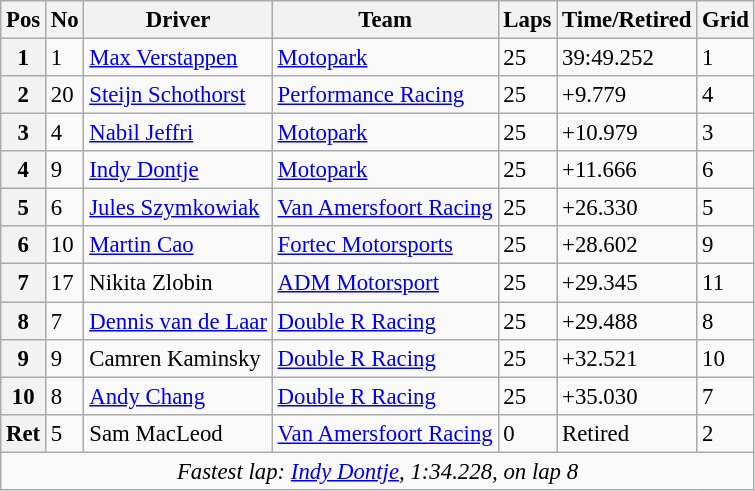<table class="wikitable" style="font-size:95%">
<tr>
<th>Pos</th>
<th>No</th>
<th>Driver</th>
<th>Team</th>
<th>Laps</th>
<th>Time/Retired</th>
<th>Grid</th>
</tr>
<tr>
<th>1</th>
<td>1</td>
<td> <a href='#'>Max Verstappen</a></td>
<td><a href='#'>Motopark</a></td>
<td>25</td>
<td>39:49.252</td>
<td>1</td>
</tr>
<tr>
<th>2</th>
<td>20</td>
<td> <a href='#'>Steijn Schothorst</a></td>
<td><a href='#'>Performance Racing</a></td>
<td>25</td>
<td>+9.779</td>
<td>4</td>
</tr>
<tr>
<th>3</th>
<td>4</td>
<td> <a href='#'>Nabil Jeffri</a></td>
<td><a href='#'>Motopark</a></td>
<td>25</td>
<td>+10.979</td>
<td>3</td>
</tr>
<tr>
<th>4</th>
<td>9</td>
<td> <a href='#'>Indy Dontje</a></td>
<td><a href='#'>Motopark</a></td>
<td>25</td>
<td>+11.666</td>
<td>6</td>
</tr>
<tr>
<th>5</th>
<td>6</td>
<td> <a href='#'>Jules Szymkowiak</a></td>
<td><a href='#'>Van Amersfoort Racing</a></td>
<td>25</td>
<td>+26.330</td>
<td>5</td>
</tr>
<tr>
<th>6</th>
<td>10</td>
<td> <a href='#'>Martin Cao</a></td>
<td><a href='#'>Fortec Motorsports</a></td>
<td>25</td>
<td>+28.602</td>
<td>9</td>
</tr>
<tr>
<th>7</th>
<td>17</td>
<td> Nikita Zlobin</td>
<td><a href='#'>ADM Motorsport</a></td>
<td>25</td>
<td>+29.345</td>
<td>11</td>
</tr>
<tr>
<th>8</th>
<td>7</td>
<td> <a href='#'>Dennis van de Laar</a></td>
<td><a href='#'>Double R Racing</a></td>
<td>25</td>
<td>+29.488</td>
<td>8</td>
</tr>
<tr>
<th>9</th>
<td>9</td>
<td> Camren Kaminsky</td>
<td><a href='#'>Double R Racing</a></td>
<td>25</td>
<td>+32.521</td>
<td>10</td>
</tr>
<tr>
<th>10</th>
<td>8</td>
<td> <a href='#'>Andy Chang</a></td>
<td><a href='#'>Double R Racing</a></td>
<td>25</td>
<td>+35.030</td>
<td>7</td>
</tr>
<tr>
<th>Ret</th>
<td>5</td>
<td> Sam MacLeod</td>
<td><a href='#'>Van Amersfoort Racing</a></td>
<td>0</td>
<td>Retired</td>
<td>2</td>
</tr>
<tr>
<td colspan=7 align=center><em>Fastest lap: <a href='#'>Indy Dontje</a>, 1:34.228,  on lap 8</em></td>
</tr>
</table>
